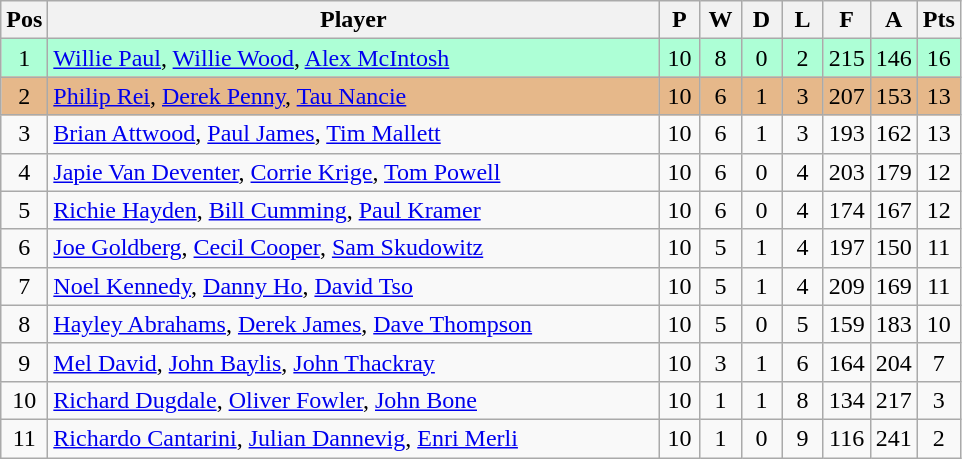<table class="wikitable" style="font-size: 100%">
<tr>
<th width=20>Pos</th>
<th width=400>Player</th>
<th width=20>P</th>
<th width=20>W</th>
<th width=20>D</th>
<th width=20>L</th>
<th width=20>F</th>
<th width=20>A</th>
<th width=20>Pts</th>
</tr>
<tr align=center style="background: #ADFFD6;">
<td>1</td>
<td align="left"> <a href='#'>Willie Paul</a>, <a href='#'>Willie Wood</a>, <a href='#'>Alex McIntosh</a></td>
<td>10</td>
<td>8</td>
<td>0</td>
<td>2</td>
<td>215</td>
<td>146</td>
<td>16</td>
</tr>
<tr align=center style="background: #E6B88A;">
<td>2</td>
<td align="left"> <a href='#'>Philip Rei</a>, <a href='#'>Derek Penny</a>, <a href='#'>Tau Nancie</a></td>
<td>10</td>
<td>6</td>
<td>1</td>
<td>3</td>
<td>207</td>
<td>153</td>
<td>13</td>
</tr>
<tr align=center>
<td>3</td>
<td align="left"> <a href='#'>Brian Attwood</a>, <a href='#'>Paul James</a>, <a href='#'>Tim Mallett</a></td>
<td>10</td>
<td>6</td>
<td>1</td>
<td>3</td>
<td>193</td>
<td>162</td>
<td>13</td>
</tr>
<tr align=center>
<td>4</td>
<td align="left"> <a href='#'>Japie Van Deventer</a>, <a href='#'>Corrie Krige</a>, <a href='#'>Tom Powell</a></td>
<td>10</td>
<td>6</td>
<td>0</td>
<td>4</td>
<td>203</td>
<td>179</td>
<td>12</td>
</tr>
<tr align=center>
<td>5</td>
<td align="left"> <a href='#'>Richie Hayden</a>, <a href='#'>Bill Cumming</a>, <a href='#'>Paul Kramer</a></td>
<td>10</td>
<td>6</td>
<td>0</td>
<td>4</td>
<td>174</td>
<td>167</td>
<td>12</td>
</tr>
<tr align=center>
<td>6</td>
<td align="left"> <a href='#'>Joe Goldberg</a>, <a href='#'>Cecil Cooper</a>, <a href='#'>Sam Skudowitz</a></td>
<td>10</td>
<td>5</td>
<td>1</td>
<td>4</td>
<td>197</td>
<td>150</td>
<td>11</td>
</tr>
<tr align=center>
<td>7</td>
<td align="left"> <a href='#'>Noel Kennedy</a>, <a href='#'>Danny Ho</a>, <a href='#'>David Tso</a></td>
<td>10</td>
<td>5</td>
<td>1</td>
<td>4</td>
<td>209</td>
<td>169</td>
<td>11</td>
</tr>
<tr align=center>
<td>8</td>
<td align="left"> <a href='#'>Hayley Abrahams</a>, <a href='#'>Derek James</a>, <a href='#'>Dave Thompson</a></td>
<td>10</td>
<td>5</td>
<td>0</td>
<td>5</td>
<td>159</td>
<td>183</td>
<td>10</td>
</tr>
<tr align=center>
<td>9</td>
<td align="left"> <a href='#'>Mel David</a>, <a href='#'>John Baylis</a>, <a href='#'>John Thackray</a></td>
<td>10</td>
<td>3</td>
<td>1</td>
<td>6</td>
<td>164</td>
<td>204</td>
<td>7</td>
</tr>
<tr align=center>
<td>10</td>
<td align="left"> <a href='#'>Richard Dugdale</a>, <a href='#'>Oliver Fowler</a>, <a href='#'>John Bone</a></td>
<td>10</td>
<td>1</td>
<td>1</td>
<td>8</td>
<td>134</td>
<td>217</td>
<td>3</td>
</tr>
<tr align=center>
<td>11</td>
<td align="left"> <a href='#'>Richardo Cantarini</a>, <a href='#'>Julian Dannevig</a>, <a href='#'>Enri Merli</a></td>
<td>10</td>
<td>1</td>
<td>0</td>
<td>9</td>
<td>116</td>
<td>241</td>
<td>2</td>
</tr>
</table>
